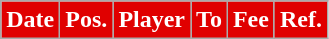<table class="wikitable plainrowheaders sortable">
<tr>
<th style="background:#E00000;color:white">Date</th>
<th style="background:#E00000;color:white">Pos.</th>
<th style="background:#E00000;color:white">Player</th>
<th style="background:#E00000;color:white">To</th>
<th style="background:#E00000;color:white">Fee</th>
<th style="background:#E00000;color:white">Ref.</th>
</tr>
</table>
